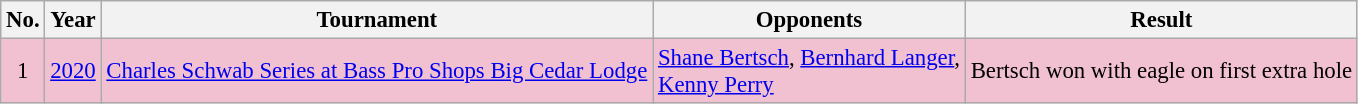<table class="wikitable" style="font-size:95%;">
<tr>
<th>No.</th>
<th>Year</th>
<th>Tournament</th>
<th>Opponents</th>
<th>Result</th>
</tr>
<tr style="background:#F2C1D1;">
<td align=center>1</td>
<td><a href='#'>2020</a></td>
<td><a href='#'>Charles Schwab Series at Bass Pro Shops Big Cedar Lodge</a></td>
<td> <a href='#'>Shane Bertsch</a>,  <a href='#'>Bernhard Langer</a>,<br> <a href='#'>Kenny Perry</a></td>
<td>Bertsch won with eagle on first extra hole</td>
</tr>
</table>
